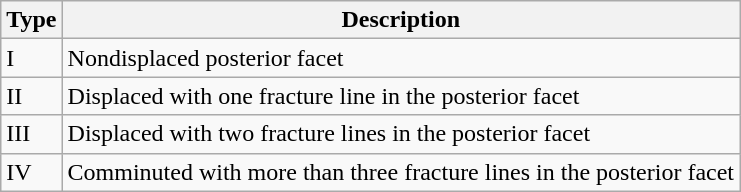<table class="wikitable">
<tr>
<th>Type</th>
<th>Description</th>
</tr>
<tr>
<td>I</td>
<td>Nondisplaced posterior facet</td>
</tr>
<tr>
<td>II</td>
<td>Displaced with one fracture line in the posterior facet</td>
</tr>
<tr>
<td>III</td>
<td>Displaced with two fracture lines in the posterior facet</td>
</tr>
<tr>
<td>IV</td>
<td>Comminuted with more than three fracture lines in the posterior facet</td>
</tr>
</table>
